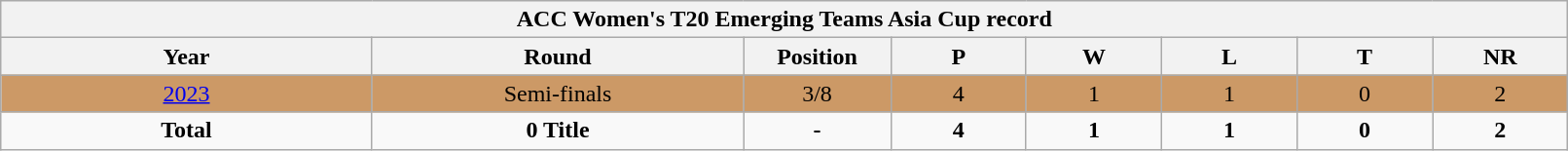<table class="wikitable" style="text-align: center; width:85%">
<tr>
<th colspan=10>ACC Women's T20 Emerging Teams Asia Cup record</th>
</tr>
<tr>
<th width=150>Year</th>
<th width=150>Round</th>
<th width=50>Position</th>
<th width=50>P</th>
<th width=50>W</th>
<th width=50>L</th>
<th width=50>T</th>
<th width=50>NR</th>
</tr>
<tr style="background:#cc9966;">
<td> <a href='#'>2023</a></td>
<td>Semi-finals</td>
<td>3/8</td>
<td>4</td>
<td>1</td>
<td>1</td>
<td>0</td>
<td>2</td>
</tr>
<tr>
<td><strong>Total</strong></td>
<td><strong>0 Title</strong></td>
<td><strong>-</strong></td>
<td><strong>4</strong></td>
<td><strong>1</strong></td>
<td><strong>1</strong></td>
<td><strong>0</strong></td>
<td><strong>2</strong></td>
</tr>
</table>
